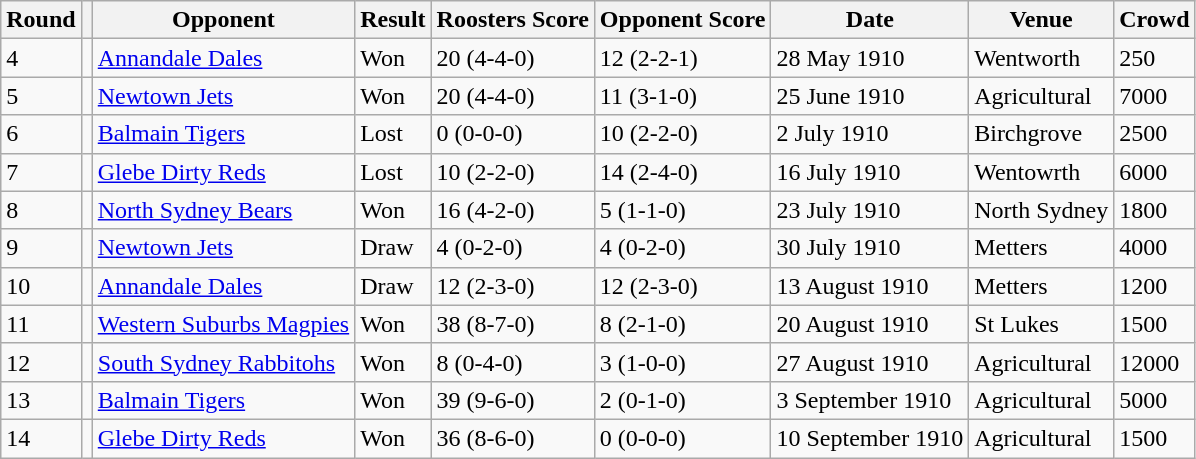<table class="wikitable" style="text-align:left;">
<tr>
<th>Round</th>
<th></th>
<th>Opponent</th>
<th>Result</th>
<th>Roosters Score</th>
<th>Opponent Score</th>
<th>Date</th>
<th>Venue</th>
<th>Crowd</th>
</tr>
<tr>
<td>4</td>
<td></td>
<td><a href='#'>Annandale Dales</a></td>
<td>Won</td>
<td>20 (4-4-0)</td>
<td>12 (2-2-1)</td>
<td>28 May 1910</td>
<td>Wentworth</td>
<td>250</td>
</tr>
<tr>
<td>5</td>
<td></td>
<td><a href='#'>Newtown Jets</a></td>
<td>Won</td>
<td>20 (4-4-0)</td>
<td>11 (3-1-0)</td>
<td>25 June 1910</td>
<td>Agricultural</td>
<td>7000</td>
</tr>
<tr>
<td>6</td>
<td></td>
<td><a href='#'>Balmain Tigers</a></td>
<td>Lost</td>
<td>0 (0-0-0)</td>
<td>10 (2-2-0)</td>
<td>2 July 1910</td>
<td>Birchgrove</td>
<td>2500</td>
</tr>
<tr>
<td>7</td>
<td></td>
<td><a href='#'>Glebe Dirty Reds</a></td>
<td>Lost</td>
<td>10 (2-2-0)</td>
<td>14 (2-4-0)</td>
<td>16 July 1910</td>
<td>Wentowrth</td>
<td>6000</td>
</tr>
<tr>
<td>8</td>
<td></td>
<td><a href='#'>North Sydney Bears</a></td>
<td>Won</td>
<td>16 (4-2-0)</td>
<td>5 (1-1-0)</td>
<td>23 July 1910</td>
<td>North Sydney</td>
<td>1800</td>
</tr>
<tr>
<td>9</td>
<td></td>
<td><a href='#'>Newtown Jets</a></td>
<td>Draw</td>
<td>4 (0-2-0)</td>
<td>4 (0-2-0)</td>
<td>30 July 1910</td>
<td>Metters</td>
<td>4000</td>
</tr>
<tr>
<td>10</td>
<td></td>
<td><a href='#'>Annandale Dales</a></td>
<td>Draw</td>
<td>12 (2-3-0)</td>
<td>12 (2-3-0)</td>
<td>13 August 1910</td>
<td>Metters</td>
<td>1200</td>
</tr>
<tr>
<td>11</td>
<td></td>
<td><a href='#'>Western Suburbs Magpies</a></td>
<td>Won</td>
<td>38 (8-7-0)</td>
<td>8 (2-1-0)</td>
<td>20 August 1910</td>
<td>St Lukes</td>
<td>1500</td>
</tr>
<tr>
<td>12</td>
<td></td>
<td><a href='#'>South Sydney Rabbitohs</a></td>
<td>Won</td>
<td>8 (0-4-0)</td>
<td>3 (1-0-0)</td>
<td>27 August 1910</td>
<td>Agricultural</td>
<td>12000</td>
</tr>
<tr>
<td>13</td>
<td></td>
<td><a href='#'>Balmain Tigers</a></td>
<td>Won</td>
<td>39 (9-6-0)</td>
<td>2 (0-1-0)</td>
<td>3 September 1910</td>
<td>Agricultural</td>
<td>5000</td>
</tr>
<tr>
<td>14</td>
<td></td>
<td><a href='#'>Glebe Dirty Reds</a></td>
<td>Won</td>
<td>36 (8-6-0)</td>
<td>0 (0-0-0)</td>
<td>10 September 1910</td>
<td>Agricultural</td>
<td>1500</td>
</tr>
</table>
